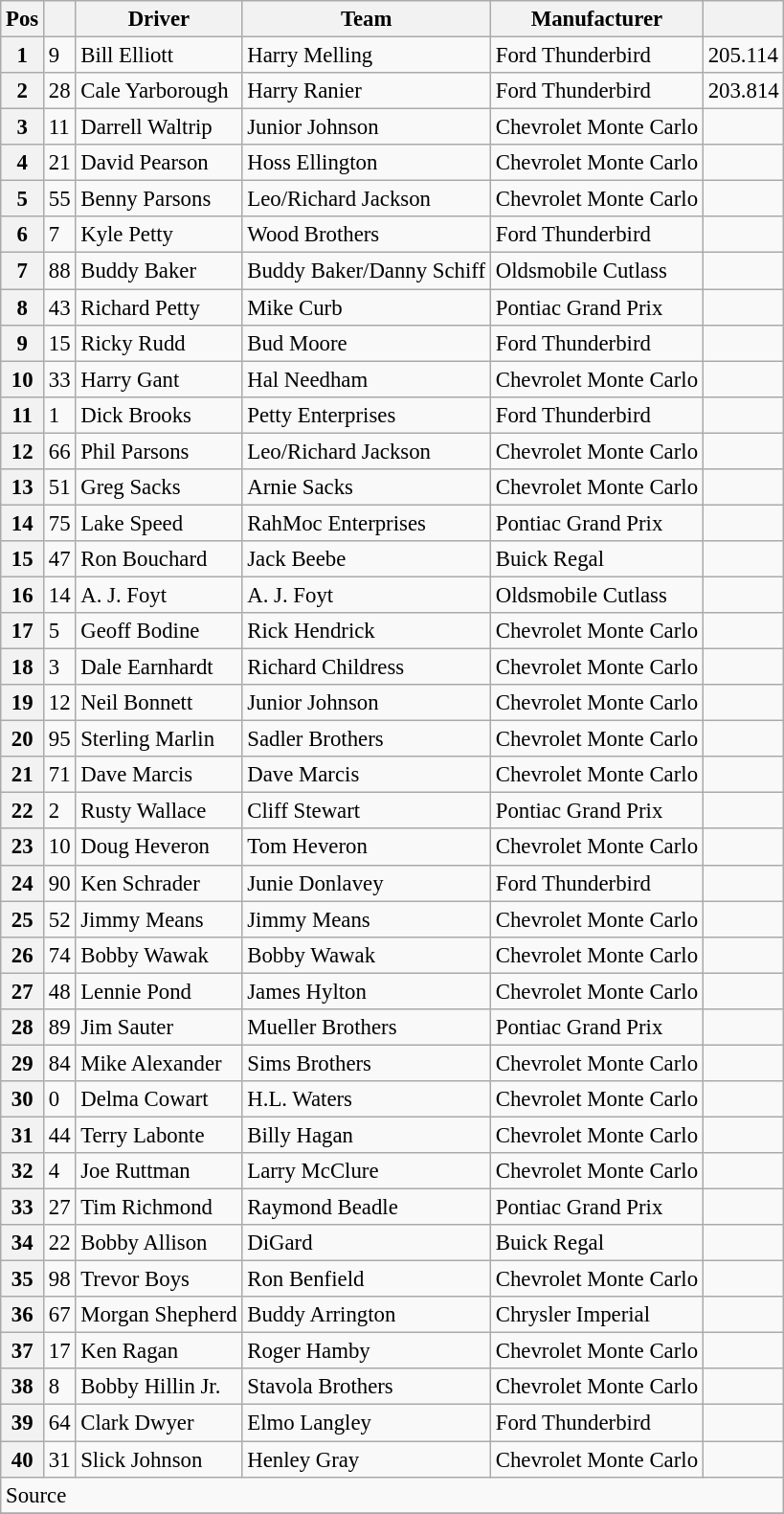<table class="wikitable" style="font-size:95%">
<tr>
<th>Pos</th>
<th></th>
<th>Driver</th>
<th>Team</th>
<th>Manufacturer</th>
<th></th>
</tr>
<tr>
<th>1</th>
<td>9</td>
<td>Bill Elliott</td>
<td>Harry Melling</td>
<td>Ford Thunderbird</td>
<td>205.114</td>
</tr>
<tr>
<th>2</th>
<td>28</td>
<td>Cale Yarborough</td>
<td>Harry Ranier</td>
<td>Ford Thunderbird</td>
<td>203.814</td>
</tr>
<tr>
<th>3</th>
<td>11</td>
<td>Darrell Waltrip</td>
<td>Junior Johnson</td>
<td>Chevrolet Monte Carlo</td>
<td></td>
</tr>
<tr>
<th>4</th>
<td>21</td>
<td>David Pearson</td>
<td>Hoss Ellington</td>
<td>Chevrolet Monte Carlo</td>
<td></td>
</tr>
<tr>
<th>5</th>
<td>55</td>
<td>Benny Parsons</td>
<td>Leo/Richard Jackson</td>
<td>Chevrolet Monte Carlo</td>
<td></td>
</tr>
<tr>
<th>6</th>
<td>7</td>
<td>Kyle Petty</td>
<td>Wood Brothers</td>
<td>Ford Thunderbird</td>
<td></td>
</tr>
<tr>
<th>7</th>
<td>88</td>
<td>Buddy Baker</td>
<td>Buddy Baker/Danny Schiff</td>
<td>Oldsmobile Cutlass</td>
<td></td>
</tr>
<tr>
<th>8</th>
<td>43</td>
<td>Richard Petty</td>
<td>Mike Curb</td>
<td>Pontiac Grand Prix</td>
<td></td>
</tr>
<tr>
<th>9</th>
<td>15</td>
<td>Ricky Rudd</td>
<td>Bud Moore</td>
<td>Ford Thunderbird</td>
<td></td>
</tr>
<tr>
<th>10</th>
<td>33</td>
<td>Harry Gant</td>
<td>Hal Needham</td>
<td>Chevrolet Monte Carlo</td>
<td></td>
</tr>
<tr>
<th>11</th>
<td>1</td>
<td>Dick Brooks</td>
<td>Petty Enterprises</td>
<td>Ford Thunderbird</td>
<td></td>
</tr>
<tr>
<th>12</th>
<td>66</td>
<td>Phil Parsons</td>
<td>Leo/Richard Jackson</td>
<td>Chevrolet Monte Carlo</td>
<td></td>
</tr>
<tr>
<th>13</th>
<td>51</td>
<td>Greg Sacks</td>
<td>Arnie Sacks</td>
<td>Chevrolet Monte Carlo</td>
<td></td>
</tr>
<tr>
<th>14</th>
<td>75</td>
<td>Lake Speed</td>
<td>RahMoc Enterprises</td>
<td>Pontiac Grand Prix</td>
<td></td>
</tr>
<tr>
<th>15</th>
<td>47</td>
<td>Ron Bouchard</td>
<td>Jack Beebe</td>
<td>Buick Regal</td>
<td></td>
</tr>
<tr>
<th>16</th>
<td>14</td>
<td>A. J. Foyt</td>
<td>A. J. Foyt</td>
<td>Oldsmobile Cutlass</td>
<td></td>
</tr>
<tr>
<th>17</th>
<td>5</td>
<td>Geoff Bodine</td>
<td>Rick Hendrick</td>
<td>Chevrolet Monte Carlo</td>
<td></td>
</tr>
<tr>
<th>18</th>
<td>3</td>
<td>Dale Earnhardt</td>
<td>Richard Childress</td>
<td>Chevrolet Monte Carlo</td>
<td></td>
</tr>
<tr>
<th>19</th>
<td>12</td>
<td>Neil Bonnett</td>
<td>Junior Johnson</td>
<td>Chevrolet Monte Carlo</td>
<td></td>
</tr>
<tr>
<th>20</th>
<td>95</td>
<td>Sterling Marlin</td>
<td>Sadler Brothers</td>
<td>Chevrolet Monte Carlo</td>
<td></td>
</tr>
<tr>
<th>21</th>
<td>71</td>
<td>Dave Marcis</td>
<td>Dave Marcis</td>
<td>Chevrolet Monte Carlo</td>
<td></td>
</tr>
<tr>
<th>22</th>
<td>2</td>
<td>Rusty Wallace</td>
<td>Cliff Stewart</td>
<td>Pontiac Grand Prix</td>
<td></td>
</tr>
<tr>
<th>23</th>
<td>10</td>
<td>Doug Heveron</td>
<td>Tom Heveron</td>
<td>Chevrolet Monte Carlo</td>
<td></td>
</tr>
<tr>
<th>24</th>
<td>90</td>
<td>Ken Schrader</td>
<td>Junie Donlavey</td>
<td>Ford Thunderbird</td>
<td></td>
</tr>
<tr>
<th>25</th>
<td>52</td>
<td>Jimmy Means</td>
<td>Jimmy Means</td>
<td>Chevrolet Monte Carlo</td>
<td></td>
</tr>
<tr>
<th>26</th>
<td>74</td>
<td>Bobby Wawak</td>
<td>Bobby Wawak</td>
<td>Chevrolet Monte Carlo</td>
<td></td>
</tr>
<tr>
<th>27</th>
<td>48</td>
<td>Lennie Pond</td>
<td>James Hylton</td>
<td>Chevrolet Monte Carlo</td>
<td></td>
</tr>
<tr>
<th>28</th>
<td>89</td>
<td>Jim Sauter</td>
<td>Mueller Brothers</td>
<td>Pontiac Grand Prix</td>
<td></td>
</tr>
<tr>
<th>29</th>
<td>84</td>
<td>Mike Alexander</td>
<td>Sims Brothers</td>
<td>Chevrolet Monte Carlo</td>
<td></td>
</tr>
<tr>
<th>30</th>
<td>0</td>
<td>Delma Cowart</td>
<td>H.L. Waters</td>
<td>Chevrolet Monte Carlo</td>
<td></td>
</tr>
<tr>
<th>31</th>
<td>44</td>
<td>Terry Labonte</td>
<td>Billy Hagan</td>
<td>Chevrolet Monte Carlo</td>
<td></td>
</tr>
<tr>
<th>32</th>
<td>4</td>
<td>Joe Ruttman</td>
<td>Larry McClure</td>
<td>Chevrolet Monte Carlo</td>
<td></td>
</tr>
<tr>
<th>33</th>
<td>27</td>
<td>Tim Richmond</td>
<td>Raymond Beadle</td>
<td>Pontiac Grand Prix</td>
<td></td>
</tr>
<tr>
<th>34</th>
<td>22</td>
<td>Bobby Allison</td>
<td>DiGard</td>
<td>Buick Regal</td>
<td></td>
</tr>
<tr>
<th>35</th>
<td>98</td>
<td>Trevor Boys</td>
<td>Ron Benfield</td>
<td>Chevrolet Monte Carlo</td>
<td></td>
</tr>
<tr>
<th>36</th>
<td>67</td>
<td>Morgan Shepherd</td>
<td>Buddy Arrington</td>
<td>Chrysler Imperial</td>
<td></td>
</tr>
<tr>
<th>37</th>
<td>17</td>
<td>Ken Ragan</td>
<td>Roger Hamby</td>
<td>Chevrolet Monte Carlo</td>
<td></td>
</tr>
<tr>
<th>38</th>
<td>8</td>
<td>Bobby Hillin Jr.</td>
<td>Stavola Brothers</td>
<td>Chevrolet Monte Carlo</td>
<td></td>
</tr>
<tr>
<th>39</th>
<td>64</td>
<td>Clark Dwyer</td>
<td>Elmo Langley</td>
<td>Ford Thunderbird</td>
<td></td>
</tr>
<tr>
<th>40</th>
<td>31</td>
<td>Slick Johnson</td>
<td>Henley Gray</td>
<td>Chevrolet Monte Carlo</td>
<td></td>
</tr>
<tr>
<td colspan="6">Source</td>
</tr>
<tr>
</tr>
</table>
